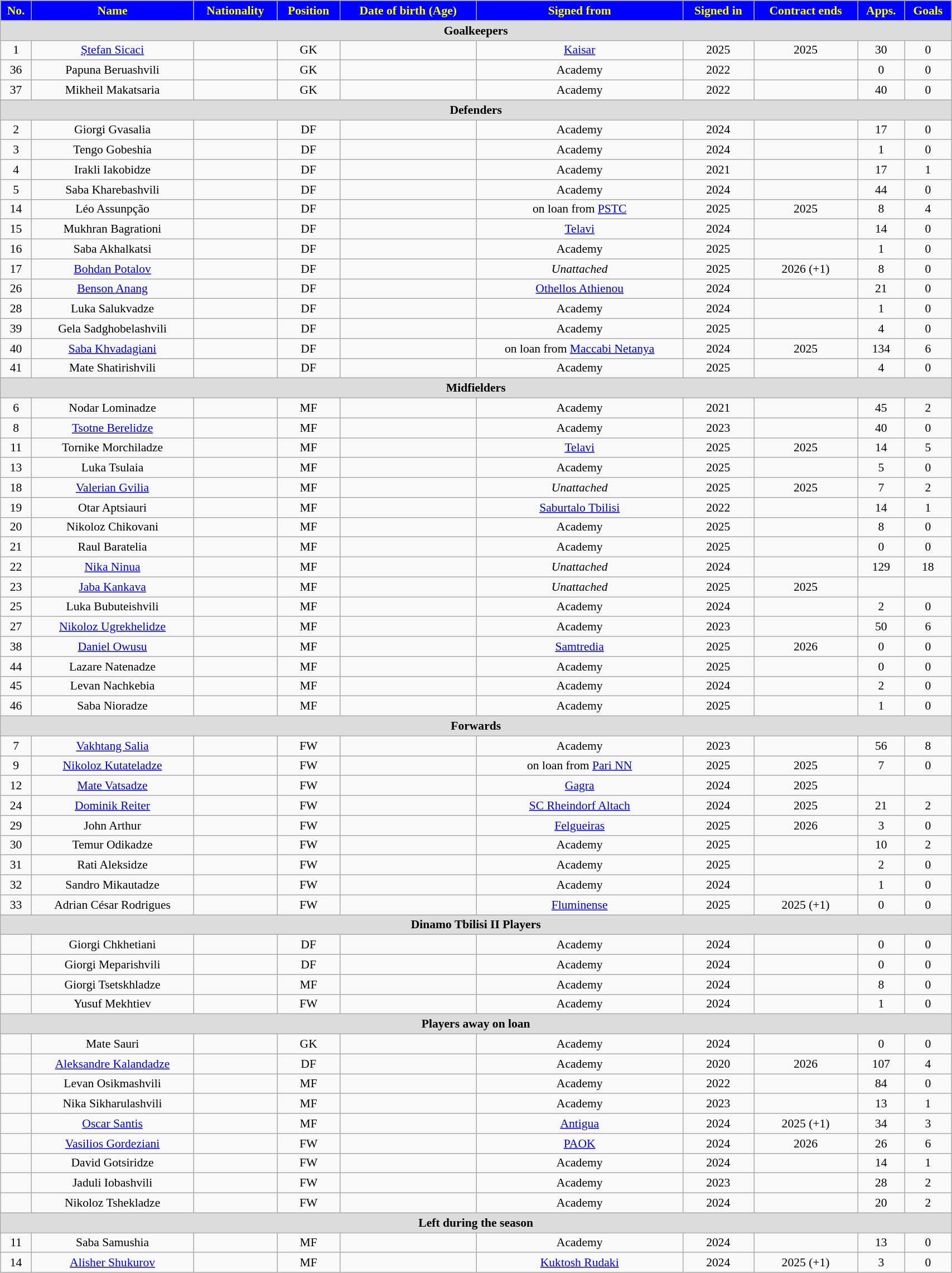<table class="wikitable"  style="text-align:center; font-size:90%; width:90%;">
<tr>
<th style="background:#0000FF; color:#ffff00; text-align:center;">No.</th>
<th style="background:#0000FF; color:#ffff00; text-align:center;">Name</th>
<th style="background:#0000FF; color:#ffff00; text-align:center;">Nationality</th>
<th style="background:#0000FF; color:#ffff00; text-align:center;">Position</th>
<th style="background:#0000FF; color:#ffff00; text-align:center;">Date of birth (Age)</th>
<th style="background:#0000FF; color:#ffff00; text-align:center;">Signed from</th>
<th style="background:#0000FF; color:#ffff00; text-align:center;">Signed in</th>
<th style="background:#0000FF; color:#ffff00; text-align:center;">Contract ends</th>
<th style="background:#0000FF; color:#ffff00; text-align:center;">Apps.</th>
<th style="background:#0000FF; color:#ffff00; text-align:center;">Goals</th>
</tr>
<tr>
<th colspan="11"  style="background:#dcdcdc; text-align:center;">Goalkeepers</th>
</tr>
<tr>
<td>1</td>
<td><a href='#'>Ștefan Sicaci</a></td>
<td></td>
<td>GK</td>
<td></td>
<td><a href='#'>Kaisar</a></td>
<td>2025</td>
<td>2025</td>
<td>30</td>
<td>0</td>
</tr>
<tr>
<td>36</td>
<td>Papuna Beruashvili</td>
<td></td>
<td>GK</td>
<td></td>
<td>Academy</td>
<td>2022</td>
<td></td>
<td>0</td>
<td>0</td>
</tr>
<tr>
<td>37</td>
<td>Mikheil Makatsaria</td>
<td></td>
<td>GK</td>
<td></td>
<td>Academy</td>
<td>2022</td>
<td></td>
<td>40</td>
<td>0</td>
</tr>
<tr>
<th colspan="11"  style="background:#dcdcdc; text-align:center;">Defenders</th>
</tr>
<tr>
<td>2</td>
<td>Giorgi Gvasalia</td>
<td></td>
<td>DF</td>
<td></td>
<td>Academy</td>
<td>2024</td>
<td></td>
<td>17</td>
<td>0</td>
</tr>
<tr>
<td>3</td>
<td>Tengo Gobeshia</td>
<td></td>
<td>DF</td>
<td></td>
<td>Academy</td>
<td>2024</td>
<td></td>
<td>1</td>
<td>0</td>
</tr>
<tr>
<td>4</td>
<td>Irakli Iakobidze</td>
<td></td>
<td>DF</td>
<td></td>
<td>Academy</td>
<td>2021</td>
<td></td>
<td>17</td>
<td>1</td>
</tr>
<tr>
<td>5</td>
<td>Saba Kharebashvili</td>
<td></td>
<td>DF</td>
<td></td>
<td>Academy</td>
<td>2024</td>
<td></td>
<td>44</td>
<td>0</td>
</tr>
<tr>
<td>14</td>
<td>Léo Assunpção</td>
<td></td>
<td>DF</td>
<td></td>
<td>on loan from <a href='#'>PSTC</a></td>
<td>2025</td>
<td>2025</td>
<td>8</td>
<td>4</td>
</tr>
<tr>
<td>15</td>
<td>Mukhran Bagrationi</td>
<td></td>
<td>DF</td>
<td></td>
<td><a href='#'>Telavi</a></td>
<td>2024</td>
<td></td>
<td>14</td>
<td>0</td>
</tr>
<tr>
<td>16</td>
<td>Saba Akhalkatsi</td>
<td></td>
<td>DF</td>
<td></td>
<td>Academy</td>
<td>2025</td>
<td></td>
<td>1</td>
<td>0</td>
</tr>
<tr>
<td>17</td>
<td><a href='#'>Bohdan Potalov</a></td>
<td></td>
<td>DF</td>
<td></td>
<td><em>Unattached</em></td>
<td>2025</td>
<td>2026 (+1)</td>
<td>8</td>
<td>0</td>
</tr>
<tr>
<td>26</td>
<td><a href='#'>Benson Anang</a></td>
<td></td>
<td>DF</td>
<td></td>
<td><a href='#'>Othellos Athienou</a></td>
<td>2024</td>
<td></td>
<td>21</td>
<td>0</td>
</tr>
<tr>
<td>28</td>
<td>Luka Salukvadze</td>
<td></td>
<td>DF</td>
<td></td>
<td>Academy</td>
<td>2024</td>
<td></td>
<td>1</td>
<td>0</td>
</tr>
<tr>
<td>39</td>
<td>Gela Sadghobelashvili</td>
<td></td>
<td>DF</td>
<td></td>
<td>Academy</td>
<td>2025</td>
<td></td>
<td>4</td>
<td>0</td>
</tr>
<tr>
<td>40</td>
<td><a href='#'>Saba Khvadagiani</a></td>
<td></td>
<td>DF</td>
<td></td>
<td>on loan from <a href='#'>Maccabi Netanya</a></td>
<td>2024</td>
<td>2025</td>
<td>134</td>
<td>6</td>
</tr>
<tr>
<td>41</td>
<td>Mate Shatirishvili</td>
<td></td>
<td>DF</td>
<td></td>
<td>Academy</td>
<td>2025</td>
<td></td>
<td>4</td>
<td>0</td>
</tr>
<tr>
<th colspan="11"  style="background:#dcdcdc; text-align:center;">Midfielders</th>
</tr>
<tr>
<td>6</td>
<td>Nodar Lominadze</td>
<td></td>
<td>MF</td>
<td></td>
<td>Academy</td>
<td>2021</td>
<td></td>
<td>45</td>
<td>2</td>
</tr>
<tr>
<td>8</td>
<td><a href='#'>Tsotne Berelidze</a></td>
<td></td>
<td>MF</td>
<td></td>
<td>Academy</td>
<td>2023</td>
<td></td>
<td>40</td>
<td>0</td>
</tr>
<tr>
<td>11</td>
<td>Tornike Morchiladze</td>
<td></td>
<td>MF</td>
<td></td>
<td><a href='#'>Telavi</a></td>
<td>2025</td>
<td>2025</td>
<td>14</td>
<td>5</td>
</tr>
<tr>
<td>13</td>
<td>Luka Tsulaia</td>
<td></td>
<td>MF</td>
<td></td>
<td>Academy</td>
<td>2025</td>
<td></td>
<td>5</td>
<td>0</td>
</tr>
<tr>
<td>18</td>
<td><a href='#'>Valerian Gvilia</a></td>
<td></td>
<td>MF</td>
<td></td>
<td><em>Unattached</em></td>
<td>2025</td>
<td>2025</td>
<td>7</td>
<td>2</td>
</tr>
<tr>
<td>19</td>
<td>Otar Aptsiauri</td>
<td></td>
<td>MF</td>
<td></td>
<td><a href='#'>Saburtalo Tbilisi</a></td>
<td>2022</td>
<td></td>
<td>14</td>
<td>1</td>
</tr>
<tr>
<td>20</td>
<td>Nikoloz Chikovani</td>
<td></td>
<td>MF</td>
<td></td>
<td>Academy</td>
<td>2025</td>
<td></td>
<td>8</td>
<td>0</td>
</tr>
<tr>
<td>21</td>
<td>Raul Baratelia</td>
<td></td>
<td>MF</td>
<td></td>
<td>Academy</td>
<td>2025</td>
<td></td>
<td>0</td>
<td>0</td>
</tr>
<tr>
<td>22</td>
<td><a href='#'>Nika Ninua</a></td>
<td></td>
<td>MF</td>
<td></td>
<td><em>Unattached</em></td>
<td>2024</td>
<td></td>
<td>129</td>
<td>18</td>
</tr>
<tr>
<td>23</td>
<td><a href='#'>Jaba Kankava</a></td>
<td></td>
<td>MF</td>
<td></td>
<td><em>Unattached</em></td>
<td>2025</td>
<td>2025</td>
<td></td>
<td></td>
</tr>
<tr>
<td>25</td>
<td>Luka Bubuteishvili</td>
<td></td>
<td>MF</td>
<td></td>
<td>Academy</td>
<td>2024</td>
<td></td>
<td>2</td>
<td>0</td>
</tr>
<tr>
<td>27</td>
<td><a href='#'>Nikoloz Ugrekhelidze</a></td>
<td></td>
<td>MF</td>
<td></td>
<td>Academy</td>
<td>2023</td>
<td></td>
<td>50</td>
<td>6</td>
</tr>
<tr>
<td>38</td>
<td><a href='#'>Daniel Owusu</a></td>
<td></td>
<td>MF</td>
<td></td>
<td><a href='#'>Samtredia</a></td>
<td>2025</td>
<td>2026</td>
<td>0</td>
<td>0</td>
</tr>
<tr>
<td>44</td>
<td>Lazare Natenadze</td>
<td></td>
<td>MF</td>
<td></td>
<td>Academy</td>
<td>2025</td>
<td></td>
<td>0</td>
<td>0</td>
</tr>
<tr>
<td>45</td>
<td>Levan Nachkebia</td>
<td></td>
<td>MF</td>
<td></td>
<td>Academy</td>
<td>2024</td>
<td></td>
<td>2</td>
<td>0</td>
</tr>
<tr>
<td>46</td>
<td>Saba Nioradze</td>
<td></td>
<td>MF</td>
<td></td>
<td>Academy</td>
<td>2025</td>
<td></td>
<td>1</td>
<td>0</td>
</tr>
<tr>
<th colspan="11"  style="background:#dcdcdc; text-align:center;">Forwards</th>
</tr>
<tr>
<td>7</td>
<td><a href='#'>Vakhtang Salia</a></td>
<td></td>
<td>FW</td>
<td></td>
<td>Academy</td>
<td>2023</td>
<td></td>
<td>56</td>
<td>8</td>
</tr>
<tr>
<td>9</td>
<td><a href='#'>Nikoloz Kutateladze</a></td>
<td></td>
<td>FW</td>
<td></td>
<td>on loan from <a href='#'>Pari NN</a></td>
<td>2025</td>
<td>2025</td>
<td>7</td>
<td>0</td>
</tr>
<tr>
<td>12</td>
<td><a href='#'>Mate Vatsadze</a></td>
<td></td>
<td>FW</td>
<td></td>
<td><a href='#'>Gagra</a></td>
<td>2024</td>
<td>2025</td>
<td></td>
<td></td>
</tr>
<tr>
<td>24</td>
<td><a href='#'>Dominik Reiter</a></td>
<td></td>
<td>FW</td>
<td></td>
<td><a href='#'>SC Rheindorf Altach</a></td>
<td>2024</td>
<td>2025</td>
<td>21</td>
<td>2</td>
</tr>
<tr>
<td>29</td>
<td>John Arthur</td>
<td></td>
<td>FW</td>
<td></td>
<td><a href='#'>Felgueiras</a></td>
<td>2025</td>
<td>2026</td>
<td>3</td>
<td>0</td>
</tr>
<tr>
<td>30</td>
<td>Temur Odikadze</td>
<td></td>
<td>FW</td>
<td></td>
<td>Academy</td>
<td>2025</td>
<td></td>
<td>10</td>
<td>2</td>
</tr>
<tr>
<td>31</td>
<td>Rati Aleksidze</td>
<td></td>
<td>FW</td>
<td></td>
<td>Academy</td>
<td>2025</td>
<td></td>
<td>2</td>
<td>0</td>
</tr>
<tr>
<td>32</td>
<td>Sandro Mikautadze</td>
<td></td>
<td>FW</td>
<td></td>
<td>Academy</td>
<td>2024</td>
<td></td>
<td>1</td>
<td>0</td>
</tr>
<tr>
<td>33</td>
<td>Adrian César Rodrigues</td>
<td></td>
<td>FW</td>
<td></td>
<td><a href='#'>Fluminense</a></td>
<td>2025</td>
<td>2025 (+1)</td>
<td>0</td>
<td>0</td>
</tr>
<tr>
<th colspan="11"  style="background:#dcdcdc; text-align:center;">Dinamo Tbilisi II Players</th>
</tr>
<tr>
<td></td>
<td>Giorgi Chkhetiani</td>
<td></td>
<td>DF</td>
<td></td>
<td>Academy</td>
<td>2024</td>
<td></td>
<td>0</td>
<td>0</td>
</tr>
<tr>
<td></td>
<td>Giorgi Meparishvili</td>
<td></td>
<td>DF</td>
<td></td>
<td>Academy</td>
<td>2024</td>
<td></td>
<td>0</td>
<td>0</td>
</tr>
<tr>
<td></td>
<td>Giorgi Tsetskhladze</td>
<td></td>
<td>MF</td>
<td></td>
<td>Academy</td>
<td>2024</td>
<td></td>
<td>8</td>
<td>0</td>
</tr>
<tr>
<td></td>
<td>Yusuf Mekhtiev</td>
<td></td>
<td>FW</td>
<td></td>
<td>Academy</td>
<td>2024</td>
<td></td>
<td>1</td>
<td>0</td>
</tr>
<tr>
<th colspan="11"  style="background:#dcdcdc; text-align:center;">Players away on loan</th>
</tr>
<tr>
<td></td>
<td>Mate Sauri</td>
<td></td>
<td>GK</td>
<td></td>
<td>Academy</td>
<td>2024</td>
<td></td>
<td>0</td>
<td>0</td>
</tr>
<tr>
<td></td>
<td><a href='#'>Aleksandre Kalandadze</a></td>
<td></td>
<td>DF</td>
<td></td>
<td>Academy</td>
<td>2020</td>
<td>2026</td>
<td>107</td>
<td>4</td>
</tr>
<tr>
<td></td>
<td>Levan Osikmashvili</td>
<td></td>
<td>MF</td>
<td></td>
<td>Academy</td>
<td>2022</td>
<td></td>
<td>84</td>
<td>0</td>
</tr>
<tr>
<td></td>
<td>Nika Sikharulashvili</td>
<td></td>
<td>MF</td>
<td></td>
<td>Academy</td>
<td>2023</td>
<td></td>
<td>13</td>
<td>1</td>
</tr>
<tr>
<td></td>
<td><a href='#'>Oscar Santis</a></td>
<td></td>
<td>MF</td>
<td></td>
<td><a href='#'>Antigua</a></td>
<td>2024</td>
<td>2025 (+1)</td>
<td>34</td>
<td>3</td>
</tr>
<tr>
<td></td>
<td><a href='#'>Vasilios Gordeziani</a></td>
<td></td>
<td>FW</td>
<td></td>
<td><a href='#'>PAOK</a></td>
<td>2024</td>
<td>2026</td>
<td>26</td>
<td>6</td>
</tr>
<tr>
<td></td>
<td>David Gotsiridze</td>
<td></td>
<td>FW</td>
<td></td>
<td>Academy</td>
<td>2024</td>
<td></td>
<td>14</td>
<td>1</td>
</tr>
<tr>
<td></td>
<td>Jaduli Iobashvili</td>
<td></td>
<td>FW</td>
<td></td>
<td>Academy</td>
<td>2023</td>
<td></td>
<td>28</td>
<td>2</td>
</tr>
<tr>
<td></td>
<td>Nikoloz Tshekladze</td>
<td></td>
<td>FW</td>
<td></td>
<td>Academy</td>
<td>2024</td>
<td></td>
<td>20</td>
<td>2</td>
</tr>
<tr>
<th colspan="11"  style="background:#dcdcdc; text-align:center;">Left during the season</th>
</tr>
<tr>
<td>11</td>
<td>Saba Samushia</td>
<td></td>
<td>MF</td>
<td></td>
<td>Academy</td>
<td>2024</td>
<td></td>
<td>13</td>
<td>0</td>
</tr>
<tr>
<td>14</td>
<td><a href='#'>Alisher Shukurov</a></td>
<td></td>
<td>MF</td>
<td></td>
<td><a href='#'>Kuktosh Rudaki</a></td>
<td>2024</td>
<td>2025 (+1)</td>
<td>3</td>
<td>0</td>
</tr>
</table>
